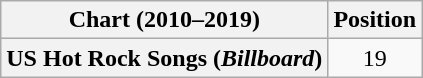<table class="wikitable plainrowheaders" style="text-align:center">
<tr>
<th scope="col">Chart (2010–2019)</th>
<th scope="col">Position</th>
</tr>
<tr>
<th scope="row">US Hot Rock Songs (<em>Billboard</em>)</th>
<td>19</td>
</tr>
</table>
